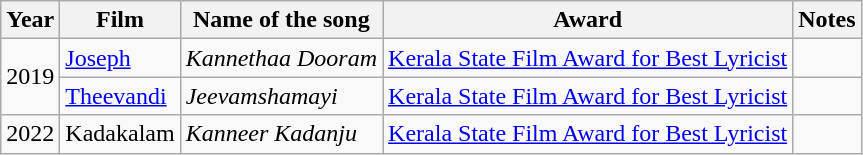<table class="wikitable">
<tr>
<th>Year</th>
<th>Film</th>
<th>Name of the song</th>
<th>Award</th>
<th>Notes</th>
</tr>
<tr>
<td rowspan=2>2019</td>
<td><a href='#'>Joseph</a></td>
<td><em>Kannethaa Dooram</em></td>
<td><a href='#'>Kerala State Film Award for Best Lyricist</a></td>
<td></td>
</tr>
<tr>
<td><a href='#'>Theevandi</a></td>
<td><em>Jeevamshamayi</em></td>
<td><a href='#'>Kerala State Film Award for Best Lyricist</a></td>
<td></td>
</tr>
<tr>
<td>2022</td>
<td>Kadakalam</td>
<td><em>Kanneer Kadanju</em></td>
<td><a href='#'>Kerala State Film Award for Best Lyricist</a></td>
<td></td>
</tr>
</table>
